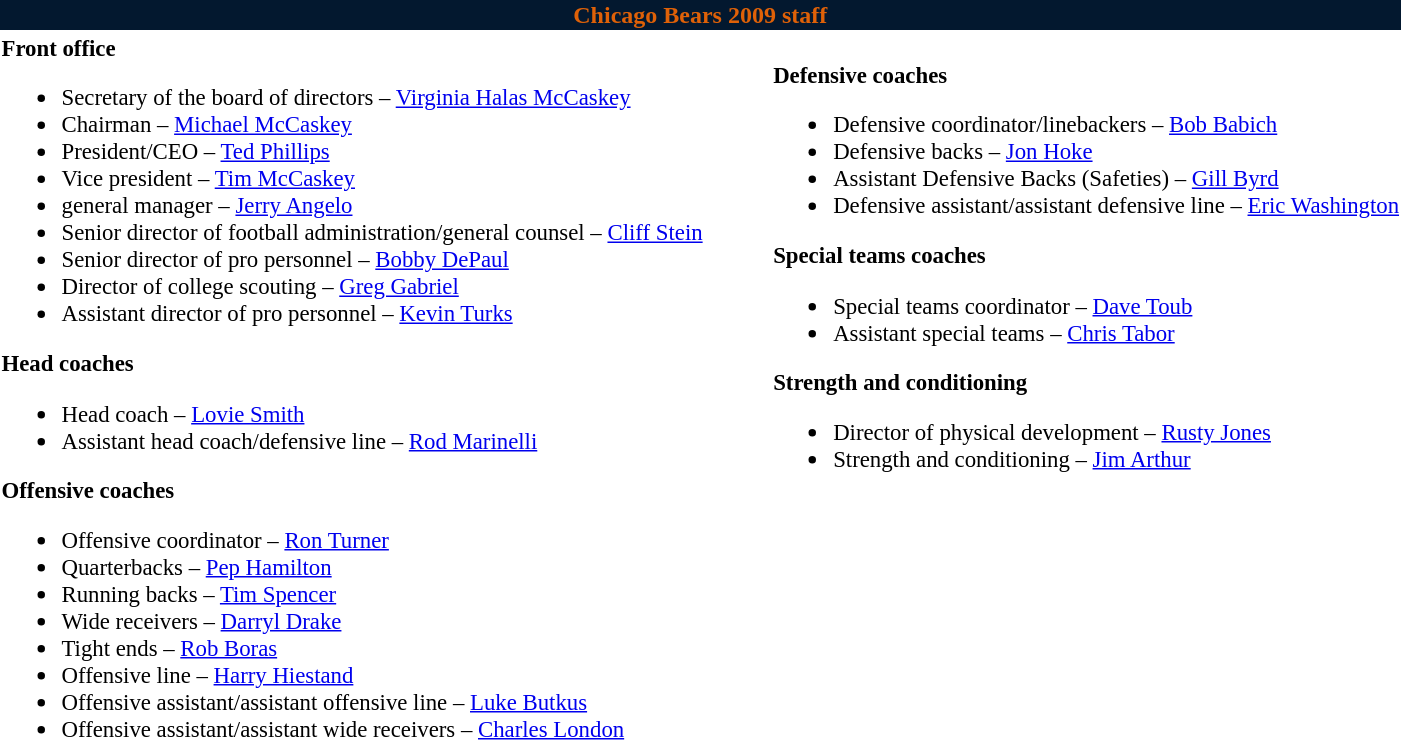<table class="toccolours" style="text-align: left;">
<tr>
<th colspan="7" style="background:#03182f; color:#df6108; text-align:center;">Chicago Bears 2009 staff</th>
</tr>
<tr>
<td style="font-size:95%; vertical-align:top;"><strong>Front office</strong><br><ul><li>Secretary of the board of directors – <a href='#'>Virginia Halas McCaskey</a></li><li>Chairman – <a href='#'>Michael McCaskey</a></li><li>President/CEO – <a href='#'>Ted Phillips</a></li><li>Vice president – <a href='#'>Tim McCaskey</a></li><li>general manager – <a href='#'>Jerry Angelo</a></li><li>Senior director of football administration/general counsel – <a href='#'>Cliff Stein</a></li><li>Senior director of pro personnel – <a href='#'>Bobby DePaul</a></li><li>Director of college scouting – <a href='#'>Greg Gabriel</a></li><li>Assistant director of pro personnel – <a href='#'>Kevin Turks</a></li></ul><strong>Head coaches</strong><ul><li>Head coach – <a href='#'>Lovie Smith</a></li><li>Assistant head coach/defensive line – <a href='#'>Rod Marinelli</a></li></ul><strong>Offensive coaches</strong><ul><li>Offensive coordinator – <a href='#'>Ron Turner</a></li><li>Quarterbacks – <a href='#'>Pep Hamilton</a></li><li>Running backs – <a href='#'>Tim Spencer</a></li><li>Wide receivers – <a href='#'>Darryl Drake</a></li><li>Tight ends – <a href='#'>Rob Boras</a></li><li>Offensive line – <a href='#'>Harry Hiestand</a></li><li>Offensive assistant/assistant offensive line – <a href='#'>Luke Butkus</a></li><li>Offensive assistant/assistant wide receivers – <a href='#'>Charles London</a></li></ul></td>
<td width="35"> </td>
<td valign="top"></td>
<td style="font-size:95%; vertical-align:top;"><br><strong>Defensive coaches</strong><ul><li>Defensive coordinator/linebackers – <a href='#'>Bob Babich</a></li><li>Defensive backs – <a href='#'>Jon Hoke</a></li><li>Assistant Defensive Backs (Safeties) – <a href='#'>Gill Byrd</a></li><li>Defensive assistant/assistant defensive line – <a href='#'>Eric Washington</a></li></ul><strong>Special teams coaches</strong><ul><li>Special teams coordinator – <a href='#'>Dave Toub</a></li><li>Assistant special teams – <a href='#'>Chris Tabor</a></li></ul><strong>Strength and conditioning</strong><ul><li>Director of physical development – <a href='#'>Rusty Jones</a></li><li>Strength and conditioning – <a href='#'>Jim Arthur</a></li></ul></td>
</tr>
</table>
